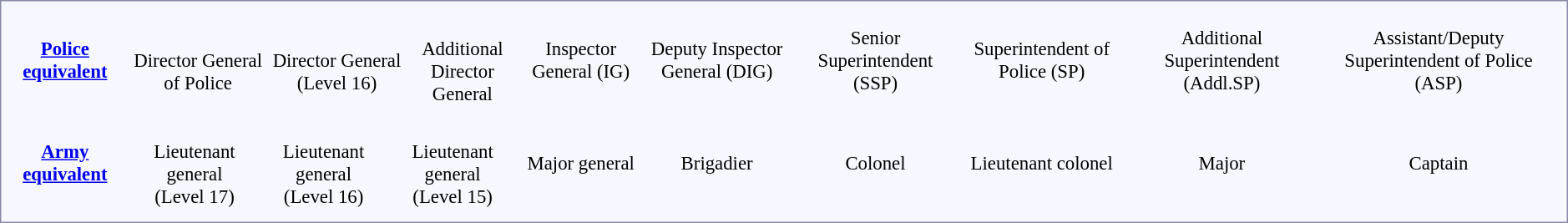<table style="border:1px solid #8888aa; background-color:#f7f8ff; padding:5px; font-size:95%; margin: 0px 12px 12px 0px;">
<tr style="text-align:center;">
<td colspan=1><a href='#'><strong>Police equivalent</strong></a></td>
<td colspan=4></td>
<td style="vertical-align:top;" colspan=2 rowspan=1><br><table style="background-color: transparent; text-align: center;">
<tr>
<td>Director General of Police</td>
<td>Director General (Level 16)</td>
<td>Additional<br>Director General</td>
</tr>
</table>
</td>
<td colspan=2>Inspector General (IG)</td>
<td colspan=2>Deputy Inspector General (DIG)</td>
<td colspan=2>Senior Superintendent (SSP)</td>
<td colspan=2>Superintendent of Police (SP)</td>
<td colspan=2>Additional Superintendent (Addl.SP)</td>
<td colspan=2>Assistant/Deputy Superintendent of Police (ASP)</td>
</tr>
<tr style="text-align:center;">
<td colspan=1><a href='#'><strong>Army equivalent</strong></a></td>
<td colspan=4></td>
<td style="vertical-align:top;" colspan=2 rowspan=1><br><table style="background-color: transparent; text-align: center;">
<tr>
<td>Lieutenant general<br>(Level 17)</td>
<td>Lieutenant general<br>(Level 16)</td>
<td>Lieutenant general<br>(Level 15)</td>
</tr>
</table>
</td>
<td colspan=2>Major general</td>
<td colspan=2>Brigadier</td>
<td colspan=2>Colonel</td>
<td colspan=2>Lieutenant colonel</td>
<td colspan=2>Major</td>
<td colspan=2>Captain</td>
</tr>
</table>
